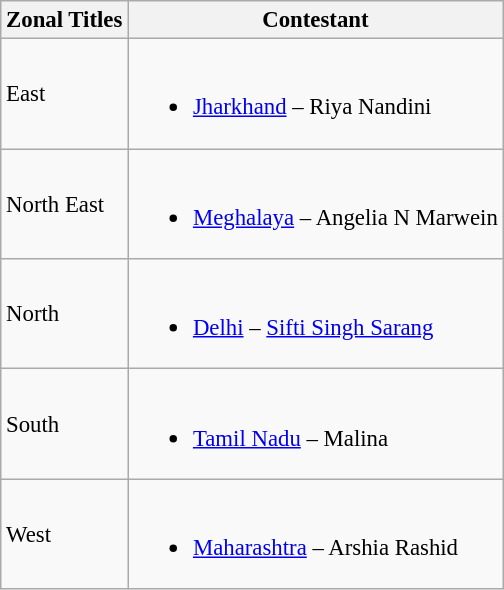<table class="wikitable sortable" style="font-size:95%;">
<tr>
<th>Zonal Titles</th>
<th>Contestant</th>
</tr>
<tr>
<td>East</td>
<td><br><ul><li><a href='#'>Jharkhand</a> – Riya Nandini</li></ul></td>
</tr>
<tr>
<td>North East</td>
<td><br><ul><li><a href='#'>Meghalaya</a> – Angelia N Marwein</li></ul></td>
</tr>
<tr>
<td>North</td>
<td><br><ul><li><a href='#'>Delhi</a> – <a href='#'>Sifti Singh Sarang</a></li></ul></td>
</tr>
<tr>
<td>South</td>
<td><br><ul><li><a href='#'>Tamil Nadu</a> – Malina</li></ul></td>
</tr>
<tr>
<td>West</td>
<td><br><ul><li><a href='#'>Maharashtra</a> – Arshia Rashid</li></ul></td>
</tr>
</table>
